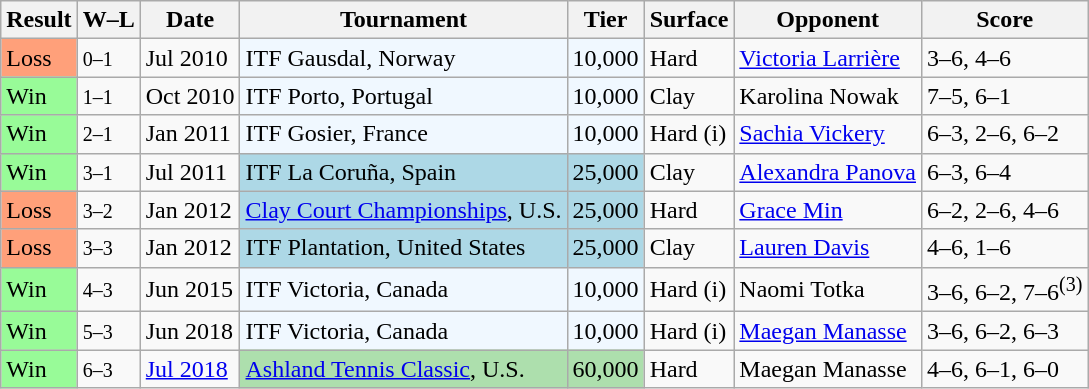<table class="sortable wikitable">
<tr>
<th>Result</th>
<th class="unsortable">W–L</th>
<th>Date</th>
<th>Tournament</th>
<th>Tier</th>
<th>Surface</th>
<th>Opponent</th>
<th class="unsortable">Score</th>
</tr>
<tr>
<td style="background:#ffa07a;">Loss</td>
<td><small>0–1</small></td>
<td>Jul 2010</td>
<td style="background:#f0f8ff;">ITF Gausdal, Norway</td>
<td style="background:#f0f8ff;">10,000</td>
<td>Hard</td>
<td> <a href='#'>Victoria Larrière</a></td>
<td>3–6, 4–6</td>
</tr>
<tr>
<td style="background:#98fb98;">Win</td>
<td><small>1–1</small></td>
<td>Oct 2010</td>
<td style="background:#f0f8ff;">ITF Porto, Portugal</td>
<td style="background:#f0f8ff;">10,000</td>
<td>Clay</td>
<td> Karolina Nowak</td>
<td>7–5, 6–1</td>
</tr>
<tr>
<td style="background:#98fb98;">Win</td>
<td><small>2–1</small></td>
<td>Jan 2011</td>
<td style="background:#f0f8ff;">ITF Gosier, France</td>
<td style="background:#f0f8ff;">10,000</td>
<td>Hard (i)</td>
<td> <a href='#'>Sachia Vickery</a></td>
<td>6–3, 2–6, 6–2</td>
</tr>
<tr>
<td style="background:#98fb98;">Win</td>
<td><small>3–1</small></td>
<td>Jul 2011</td>
<td style="background:lightblue;">ITF La Coruña, Spain</td>
<td style="background:lightblue;">25,000</td>
<td>Clay</td>
<td> <a href='#'>Alexandra Panova</a></td>
<td>6–3, 6–4</td>
</tr>
<tr>
<td style="background:#ffa07a;">Loss</td>
<td><small>3–2</small></td>
<td>Jan 2012</td>
<td style="background:lightblue;"><a href='#'>Clay Court Championships</a>, U.S.</td>
<td style="background:lightblue;">25,000</td>
<td>Hard</td>
<td> <a href='#'>Grace Min</a></td>
<td>6–2, 2–6, 4–6</td>
</tr>
<tr>
<td style="background:#ffa07a;">Loss</td>
<td><small>3–3</small></td>
<td>Jan 2012</td>
<td style="background:lightblue;">ITF Plantation, United States</td>
<td style="background:lightblue;">25,000</td>
<td>Clay</td>
<td> <a href='#'>Lauren Davis</a></td>
<td>4–6, 1–6</td>
</tr>
<tr>
<td style="background:#98fb98;">Win</td>
<td><small>4–3</small></td>
<td>Jun 2015</td>
<td style="background:#f0f8ff;">ITF Victoria, Canada</td>
<td style="background:#f0f8ff;">10,000</td>
<td>Hard (i)</td>
<td> Naomi Totka</td>
<td>3–6, 6–2, 7–6<sup>(3)</sup></td>
</tr>
<tr>
<td style="background:#98fb98;">Win</td>
<td><small>5–3</small></td>
<td>Jun 2018</td>
<td style="background:#f0f8ff;">ITF Victoria, Canada</td>
<td style="background:#f0f8ff;">10,000</td>
<td>Hard (i)</td>
<td> <a href='#'>Maegan Manasse</a></td>
<td>3–6, 6–2, 6–3</td>
</tr>
<tr>
<td style="background:#98fb98;">Win</td>
<td><small>6–3</small></td>
<td><a href='#'>Jul 2018</a></td>
<td style="background:#addfad;"><a href='#'>Ashland Tennis Classic</a>, U.S.</td>
<td style="background:#addfad;">60,000</td>
<td>Hard</td>
<td> Maegan Manasse</td>
<td>4–6, 6–1, 6–0</td>
</tr>
</table>
